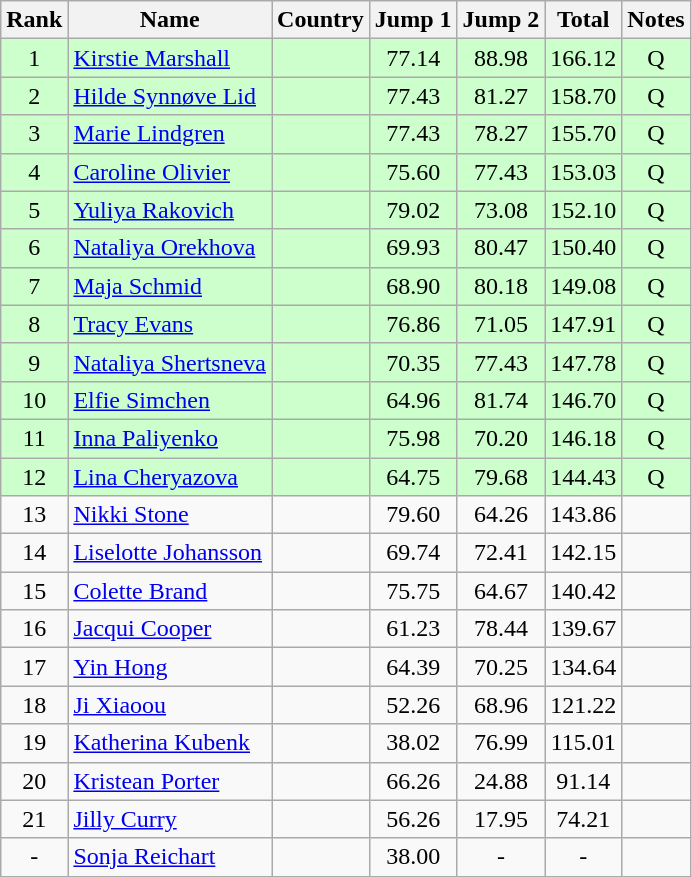<table class="wikitable sortable" style="text-align:center">
<tr>
<th>Rank</th>
<th>Name</th>
<th>Country</th>
<th>Jump 1</th>
<th>Jump 2</th>
<th>Total</th>
<th>Notes</th>
</tr>
<tr bgcolor="#ccffcc">
<td>1</td>
<td align=left><a href='#'>Kirstie Marshall</a></td>
<td align=left></td>
<td>77.14</td>
<td>88.98</td>
<td>166.12</td>
<td>Q</td>
</tr>
<tr bgcolor=#ccffcc>
<td>2</td>
<td align=left><a href='#'>Hilde Synnøve Lid</a></td>
<td align=left></td>
<td>77.43</td>
<td>81.27</td>
<td>158.70</td>
<td>Q</td>
</tr>
<tr bgcolor=#ccffcc>
<td>3</td>
<td align=left><a href='#'>Marie Lindgren</a></td>
<td align=left></td>
<td>77.43</td>
<td>78.27</td>
<td>155.70</td>
<td>Q</td>
</tr>
<tr bgcolor=#ccffcc>
<td>4</td>
<td align=left><a href='#'>Caroline Olivier</a></td>
<td align=left></td>
<td>75.60</td>
<td>77.43</td>
<td>153.03</td>
<td>Q</td>
</tr>
<tr bgcolor=#ccffcc>
<td>5</td>
<td align=left><a href='#'>Yuliya Rakovich</a></td>
<td align=left></td>
<td>79.02</td>
<td>73.08</td>
<td>152.10</td>
<td>Q</td>
</tr>
<tr bgcolor=#ccffcc>
<td>6</td>
<td align=left><a href='#'>Nataliya Orekhova</a></td>
<td align=left></td>
<td>69.93</td>
<td>80.47</td>
<td>150.40</td>
<td>Q</td>
</tr>
<tr bgcolor=#ccffcc>
<td>7</td>
<td align=left><a href='#'>Maja Schmid</a></td>
<td align=left></td>
<td>68.90</td>
<td>80.18</td>
<td>149.08</td>
<td>Q</td>
</tr>
<tr bgcolor=#ccffcc>
<td>8</td>
<td align=left><a href='#'>Tracy Evans</a></td>
<td align=left></td>
<td>76.86</td>
<td>71.05</td>
<td>147.91</td>
<td>Q</td>
</tr>
<tr bgcolor=#ccffcc>
<td>9</td>
<td align=left><a href='#'>Nataliya Shertsneva</a></td>
<td align=left></td>
<td>70.35</td>
<td>77.43</td>
<td>147.78</td>
<td>Q</td>
</tr>
<tr bgcolor=#ccffcc>
<td>10</td>
<td align=left><a href='#'>Elfie Simchen</a></td>
<td align=left></td>
<td>64.96</td>
<td>81.74</td>
<td>146.70</td>
<td>Q</td>
</tr>
<tr bgcolor=#ccffcc>
<td>11</td>
<td align=left><a href='#'>Inna Paliyenko</a></td>
<td align=left></td>
<td>75.98</td>
<td>70.20</td>
<td>146.18</td>
<td>Q</td>
</tr>
<tr bgcolor=#ccffcc>
<td>12</td>
<td align=left><a href='#'>Lina Cheryazova</a></td>
<td align=left></td>
<td>64.75</td>
<td>79.68</td>
<td>144.43</td>
<td>Q</td>
</tr>
<tr>
<td>13</td>
<td align=left><a href='#'>Nikki Stone</a></td>
<td align=left></td>
<td>79.60</td>
<td>64.26</td>
<td>143.86</td>
<td></td>
</tr>
<tr>
<td>14</td>
<td align=left><a href='#'>Liselotte Johansson</a></td>
<td align=left></td>
<td>69.74</td>
<td>72.41</td>
<td>142.15</td>
<td></td>
</tr>
<tr>
<td>15</td>
<td align=left><a href='#'>Colette Brand</a></td>
<td align=left></td>
<td>75.75</td>
<td>64.67</td>
<td>140.42</td>
<td></td>
</tr>
<tr>
<td>16</td>
<td align=left><a href='#'>Jacqui Cooper</a></td>
<td align=left></td>
<td>61.23</td>
<td>78.44</td>
<td>139.67</td>
<td></td>
</tr>
<tr>
<td>17</td>
<td align=left><a href='#'>Yin Hong</a></td>
<td align=left></td>
<td>64.39</td>
<td>70.25</td>
<td>134.64</td>
<td></td>
</tr>
<tr>
<td>18</td>
<td align=left><a href='#'>Ji Xiaoou</a></td>
<td align=left></td>
<td>52.26</td>
<td>68.96</td>
<td>121.22</td>
<td></td>
</tr>
<tr>
<td>19</td>
<td align=left><a href='#'>Katherina Kubenk</a></td>
<td align=left></td>
<td>38.02</td>
<td>76.99</td>
<td>115.01</td>
<td></td>
</tr>
<tr>
<td>20</td>
<td align=left><a href='#'>Kristean Porter</a></td>
<td align=left></td>
<td>66.26</td>
<td>24.88</td>
<td>91.14</td>
<td></td>
</tr>
<tr>
<td>21</td>
<td align=left><a href='#'>Jilly Curry</a></td>
<td align=left></td>
<td>56.26</td>
<td>17.95</td>
<td>74.21</td>
<td></td>
</tr>
<tr>
<td>-</td>
<td align=left><a href='#'>Sonja Reichart</a></td>
<td align=left></td>
<td>38.00</td>
<td>-</td>
<td>-</td>
<td></td>
</tr>
</table>
